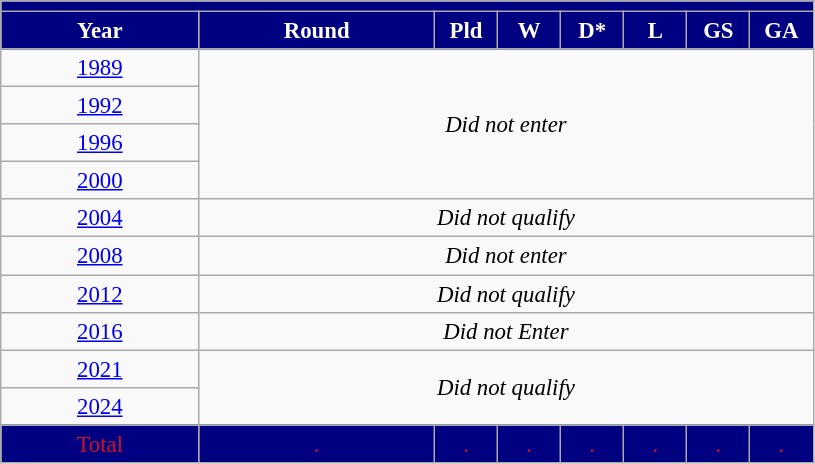<table class="wikitable" style="text-align: center;font-size:95%;">
<tr>
<th colspan="8" style="background: #000080; color:#CE1126;"><a href='#'></a></th>
</tr>
<tr style="color:white;">
<th style="background:#000080;" width=125>Year</th>
<th style="background:#000080;" width=150>Round</th>
<th style="background:#000080;" width=35>Pld</th>
<th style="background:#000080;" width=35>W</th>
<th style="background:#000080;" width=35>D*</th>
<th style="background:#000080;" width=35>L</th>
<th style="background:#000080;" width=35>GS</th>
<th style="background:#000080;" width=35>GA</th>
</tr>
<tr>
<td> <a href='#'>1989</a></td>
<td colspan="7" rowspan="4"><em>Did not enter</em></td>
</tr>
<tr>
<td> <a href='#'>1992</a></td>
</tr>
<tr>
<td> <a href='#'>1996</a></td>
</tr>
<tr>
<td> <a href='#'>2000</a></td>
</tr>
<tr>
<td> <a href='#'>2004</a></td>
<td colspan="7"><em>Did not qualify</em></td>
</tr>
<tr>
<td> <a href='#'>2008</a></td>
<td colspan="7"><em>Did not enter</em></td>
</tr>
<tr>
<td> <a href='#'>2012</a></td>
<td colspan="7"><em>Did not qualify</em></td>
</tr>
<tr>
<td> <a href='#'>2016</a></td>
<td colspan="7"><em>Did not Enter</em></td>
</tr>
<tr>
<td> <a href='#'>2021</a></td>
<td colspan="7" rowspan="2"><em>Did not qualify</em></td>
</tr>
<tr>
<td> <a href='#'>2024</a></td>
</tr>
<tr bgcolor="#000080" style="color:#CE1126;">
<td>Total</td>
<td>.</td>
<td>.</td>
<td>.</td>
<td>.</td>
<td>.</td>
<td>.</td>
<td>.</td>
</tr>
</table>
